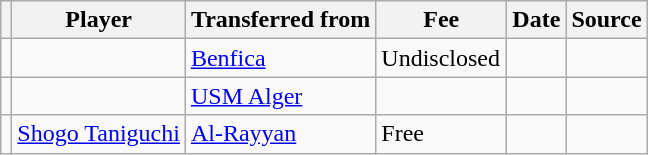<table class="wikitable plainrowheaders sortable">
<tr>
<th></th>
<th scope="col">Player</th>
<th>Transferred from</th>
<th style="width: 80px;">Fee</th>
<th scope="col">Date</th>
<th scope="col">Source</th>
</tr>
<tr>
<td align="center"></td>
<td></td>
<td> <a href='#'>Benfica</a></td>
<td>Undisclosed</td>
<td></td>
<td></td>
</tr>
<tr>
<td align="center"></td>
<td></td>
<td> <a href='#'>USM Alger</a></td>
<td></td>
<td></td>
<td></td>
</tr>
<tr>
<td align="center"></td>
<td> <a href='#'>Shogo Taniguchi</a></td>
<td> <a href='#'>Al-Rayyan</a></td>
<td>Free</td>
<td></td>
<td></td>
</tr>
</table>
